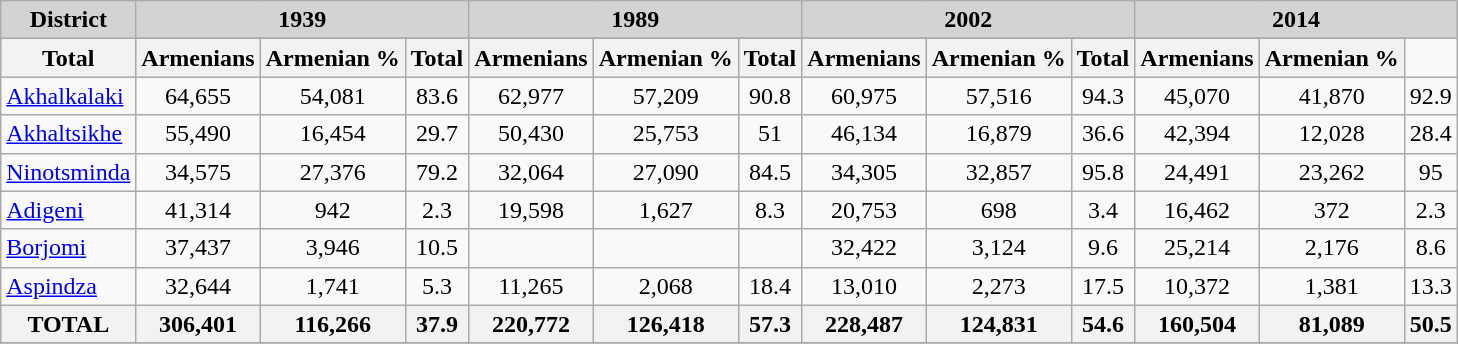<table class="wikitable">
<tr bgcolor="#D3D3D3">
<td rowspan="2" style="text-align:center;"><strong>District</strong></td>
<td colspan="3" style="text-align:center;"><strong>1939</strong></td>
<td colspan="3" style="text-align:center;"><strong>1989</strong></td>
<td colspan="3" style="text-align:center;"><strong>2002</strong></td>
<td colspan="3" style="text-align:center;"><strong>2014</strong></td>
</tr>
<tr>
</tr>
<tr bgcolor="#D3D3D3">
<th>Total</th>
<th>Armenians</th>
<th>Armenian %</th>
<th>Total</th>
<th>Armenians</th>
<th>Armenian %</th>
<th>Total</th>
<th>Armenians</th>
<th>Armenian %</th>
<th>Total</th>
<th>Armenians</th>
<th>Armenian %</th>
</tr>
<tr>
<td><a href='#'>Akhalkalaki</a></td>
<td style="text-align:center;">64,655</td>
<td style="text-align:center;">54,081</td>
<td style="text-align:center;">83.6</td>
<td style="text-align:center;">62,977</td>
<td style="text-align:center;">57,209</td>
<td style="text-align:center;">90.8</td>
<td style="text-align:center;">60,975</td>
<td style="text-align:center;">57,516</td>
<td style="text-align:center;">94.3</td>
<td style="text-align:center;">45,070</td>
<td style="text-align:center;">41,870</td>
<td style="text-align:center;">92.9</td>
</tr>
<tr>
<td><a href='#'>Akhaltsikhe</a></td>
<td style="text-align:center;">55,490</td>
<td style="text-align:center;">16,454</td>
<td style="text-align:center;">29.7</td>
<td style="text-align:center;">50,430</td>
<td style="text-align:center;">25,753</td>
<td style="text-align:center;">51</td>
<td style="text-align:center;">46,134</td>
<td style="text-align:center;">16,879</td>
<td style="text-align:center;">36.6</td>
<td style="text-align:center;">42,394</td>
<td style="text-align:center;">12,028</td>
<td style="text-align:center;">28.4</td>
</tr>
<tr>
<td><a href='#'>Ninotsminda</a></td>
<td style="text-align:center;">34,575</td>
<td style="text-align:center;">27,376</td>
<td style="text-align:center;">79.2</td>
<td style="text-align:center;">32,064</td>
<td style="text-align:center;">27,090</td>
<td style="text-align:center;">84.5</td>
<td style="text-align:center;">34,305</td>
<td style="text-align:center;">32,857</td>
<td style="text-align:center;">95.8</td>
<td style="text-align:center;">24,491</td>
<td style="text-align:center;">23,262</td>
<td style="text-align:center;">95</td>
</tr>
<tr>
<td><a href='#'>Adigeni</a></td>
<td style="text-align:center;">41,314</td>
<td style="text-align:center;">942</td>
<td style="text-align:center;">2.3</td>
<td style="text-align:center;">19,598</td>
<td style="text-align:center;">1,627</td>
<td style="text-align:center;">8.3</td>
<td style="text-align:center;">20,753</td>
<td style="text-align:center;">698</td>
<td style="text-align:center;">3.4</td>
<td style="text-align:center;">16,462</td>
<td style="text-align:center;">372</td>
<td style="text-align:center;">2.3</td>
</tr>
<tr>
<td><a href='#'>Borjomi</a></td>
<td style="text-align:center;">37,437</td>
<td style="text-align:center;">3,946</td>
<td style="text-align:center;">10.5</td>
<td></td>
<td></td>
<td></td>
<td style="text-align:center;">32,422</td>
<td style="text-align:center;">3,124</td>
<td style="text-align:center;">9.6</td>
<td style="text-align:center;">25,214</td>
<td style="text-align:center;">2,176</td>
<td style="text-align:center;">8.6</td>
</tr>
<tr>
<td><a href='#'>Aspindza</a></td>
<td style="text-align:center;">32,644</td>
<td style="text-align:center;">1,741</td>
<td style="text-align:center;">5.3</td>
<td style="text-align:center;">11,265</td>
<td style="text-align:center;">2,068</td>
<td style="text-align:center;">18.4</td>
<td style="text-align:center;">13,010</td>
<td style="text-align:center;">2,273</td>
<td style="text-align:center;">17.5</td>
<td style="text-align:center;">10,372</td>
<td style="text-align:center;">1,381</td>
<td style="text-align:center;">13.3</td>
</tr>
<tr>
<th>TOTAL</th>
<th>306,401</th>
<th>116,266</th>
<th>37.9</th>
<th>220,772</th>
<th>126,418</th>
<th>57.3</th>
<th>228,487</th>
<th>124,831</th>
<th>54.6</th>
<th>160,504</th>
<th>81,089</th>
<th>50.5</th>
</tr>
<tr>
</tr>
</table>
